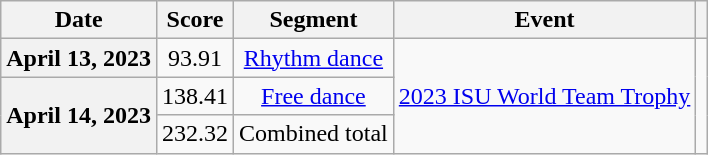<table class="wikitable unsortable style="text-align:left">
<tr>
<th scope="col">Date</th>
<th scope="col">Score</th>
<th scope="col">Segment</th>
<th scope="col">Event</th>
<th scope="col"></th>
</tr>
<tr>
<th scope="row" style="text-align:left">April 13, 2023</th>
<td align="center">93.91</td>
<td align="center"><a href='#'>Rhythm dance</a></td>
<td rowspan="3"><a href='#'>2023 ISU World Team Trophy</a></td>
<td rowspan="3"></td>
</tr>
<tr>
<th scope="row" style="text-align:left" rowspan="2">April 14, 2023</th>
<td align="center">138.41</td>
<td align="center"><a href='#'>Free dance</a></td>
</tr>
<tr>
<td align="center">232.32</td>
<td align="center">Combined total</td>
</tr>
</table>
